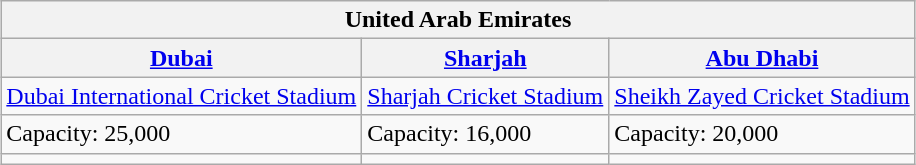<table class="wikitable" style="text-align:left;margin:auto">
<tr>
<th colspan="3">United Arab Emirates</th>
</tr>
<tr>
<th><a href='#'>Dubai</a></th>
<th><a href='#'>Sharjah</a></th>
<th><a href='#'>Abu Dhabi</a></th>
</tr>
<tr>
<td><a href='#'>Dubai International Cricket Stadium</a></td>
<td><a href='#'>Sharjah Cricket Stadium</a></td>
<td><a href='#'>Sheikh Zayed Cricket Stadium</a></td>
</tr>
<tr>
<td>Capacity: 25,000</td>
<td>Capacity: 16,000</td>
<td>Capacity: 20,000</td>
</tr>
<tr>
<td></td>
<td></td>
<td></td>
</tr>
</table>
